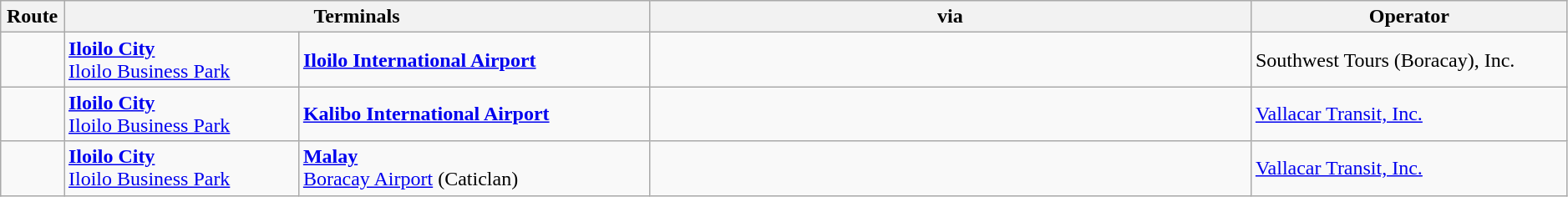<table class="wikitable" style="width:99%;">
<tr>
<th style="width:4%;">Route</th>
<th style="width:37%;" colspan="2">Terminals</th>
<th style="width:38%;">via</th>
<th style="width:20%;">Operator</th>
</tr>
<tr>
<td></td>
<td><strong><a href='#'>Iloilo City</a></strong><br><a href='#'>Iloilo Business Park</a></td>
<td><strong><a href='#'>Iloilo International Airport</a></strong><br></td>
<td></td>
<td>Southwest Tours (Boracay), Inc.</td>
</tr>
<tr>
<td></td>
<td><strong><a href='#'>Iloilo City</a></strong><br><a href='#'>Iloilo Business Park</a></td>
<td><strong><a href='#'>Kalibo International Airport</a></strong><br></td>
<td></td>
<td><a href='#'>Vallacar Transit, Inc.</a></td>
</tr>
<tr>
<td></td>
<td><strong><a href='#'>Iloilo City</a></strong><br><a href='#'>Iloilo Business Park</a></td>
<td><strong><a href='#'>Malay</a></strong><br><a href='#'>Boracay Airport</a> (Caticlan)</td>
<td></td>
<td><a href='#'>Vallacar Transit, Inc.</a></td>
</tr>
</table>
